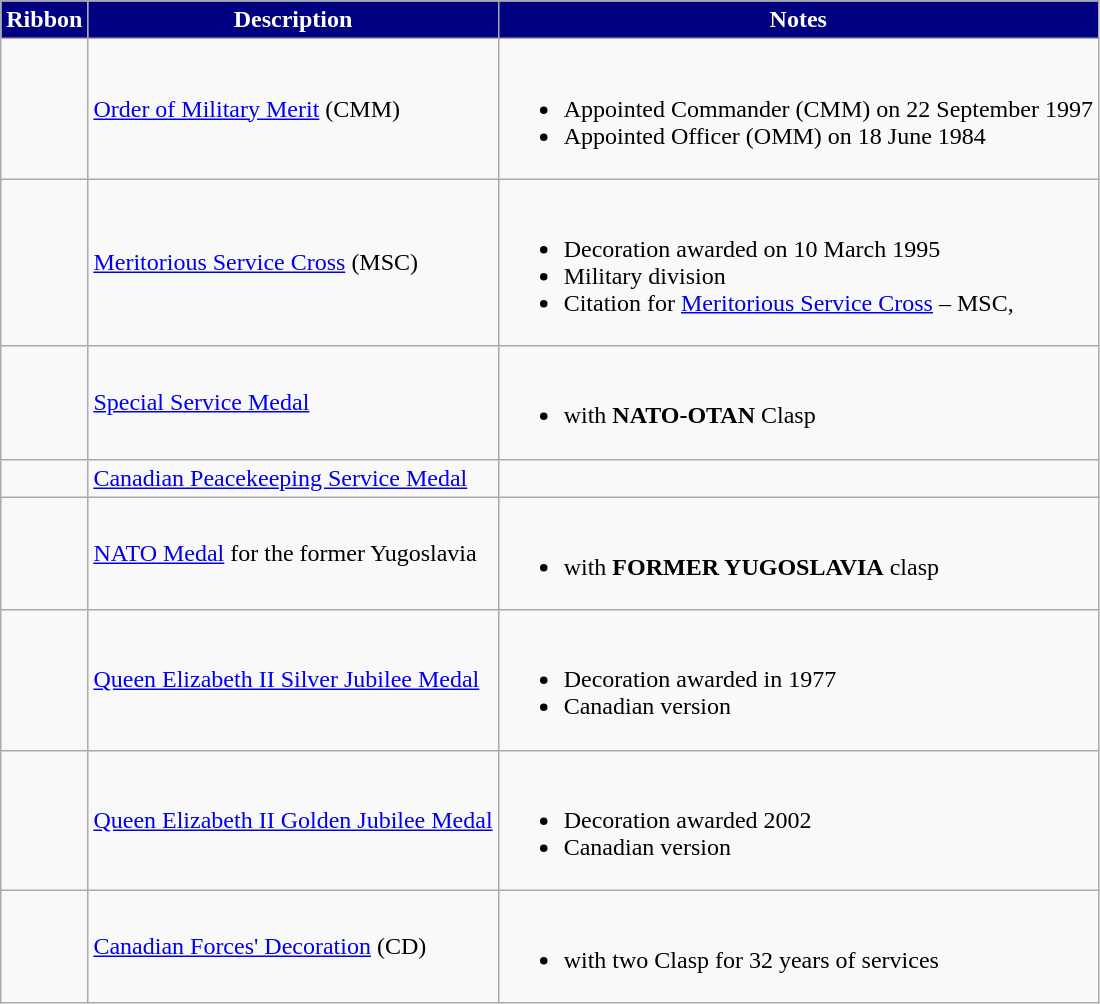<table class="wikitable">
<tr style="background:Navy;color:White" align="center">
<td><strong>Ribbon</strong></td>
<td><strong>Description</strong></td>
<td><strong>Notes</strong></td>
</tr>
<tr>
<td></td>
<td><a href='#'>Order of Military Merit</a> (CMM)</td>
<td><br><ul><li>Appointed Commander (CMM) on 22 September 1997</li><li>Appointed Officer (OMM) on 18 June 1984 </li></ul></td>
</tr>
<tr>
<td></td>
<td><a href='#'>Meritorious Service Cross</a> (MSC)</td>
<td><br><ul><li>Decoration awarded on 10 March 1995</li><li>Military division</li><li>Citation for <a href='#'>Meritorious Service Cross</a> – MSC,</li></ul></td>
</tr>
<tr>
<td></td>
<td><a href='#'>Special Service Medal</a></td>
<td><br><ul><li>with <strong>NATO-OTAN</strong> Clasp</li></ul></td>
</tr>
<tr>
<td></td>
<td><a href='#'>Canadian Peacekeeping Service Medal</a></td>
<td></td>
</tr>
<tr>
<td></td>
<td><a href='#'>NATO Medal</a> for the former Yugoslavia</td>
<td><br><ul><li>with <strong>FORMER YUGOSLAVIA</strong> clasp</li></ul></td>
</tr>
<tr>
<td></td>
<td><a href='#'>Queen Elizabeth II Silver Jubilee Medal</a></td>
<td><br><ul><li>Decoration awarded in 1977</li><li>Canadian version</li></ul></td>
</tr>
<tr>
<td></td>
<td><a href='#'>Queen Elizabeth II Golden Jubilee Medal</a></td>
<td><br><ul><li>Decoration awarded 2002</li><li>Canadian version</li></ul></td>
</tr>
<tr>
<td></td>
<td><a href='#'>Canadian Forces' Decoration</a> (CD)</td>
<td><br><ul><li>with two Clasp for 32 years of services</li></ul></td>
</tr>
</table>
